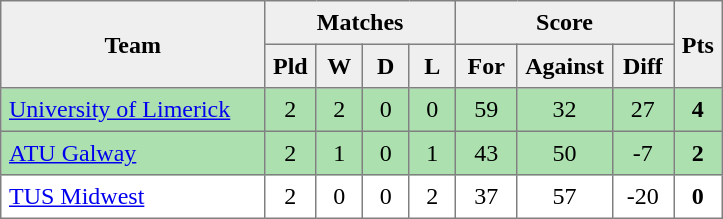<table style=border-collapse:collapse border=1 cellspacing=0 cellpadding=5>
<tr align=center bgcolor=#efefef>
<th rowspan=2 width=165>Team</th>
<th colspan=4>Matches</th>
<th colspan=3>Score</th>
<th rowspan=2width=20>Pts</th>
</tr>
<tr align=center bgcolor=#efefef>
<th width=20>Pld</th>
<th width=20>W</th>
<th width=20>D</th>
<th width=20>L</th>
<th width=30>For</th>
<th width=30>Against</th>
<th width=30>Diff</th>
</tr>
<tr align=center style="background:#ACE1AF;">
<td style="text-align:left;"><a href='#'>University of Limerick</a></td>
<td>2</td>
<td>2</td>
<td>0</td>
<td>0</td>
<td>59</td>
<td>32</td>
<td>27</td>
<td><strong>4</strong></td>
</tr>
<tr align=center style="background:#ACE1AF;">
<td style="text-align:left;"><a href='#'>ATU Galway</a></td>
<td>2</td>
<td>1</td>
<td>0</td>
<td>1</td>
<td>43</td>
<td>50</td>
<td>-7</td>
<td><strong>2</strong></td>
</tr>
<tr align=center>
<td style="text-align:left;"><a href='#'>TUS Midwest</a></td>
<td>2</td>
<td>0</td>
<td>0</td>
<td>2</td>
<td>37</td>
<td>57</td>
<td>-20</td>
<td><strong>0</strong></td>
</tr>
</table>
